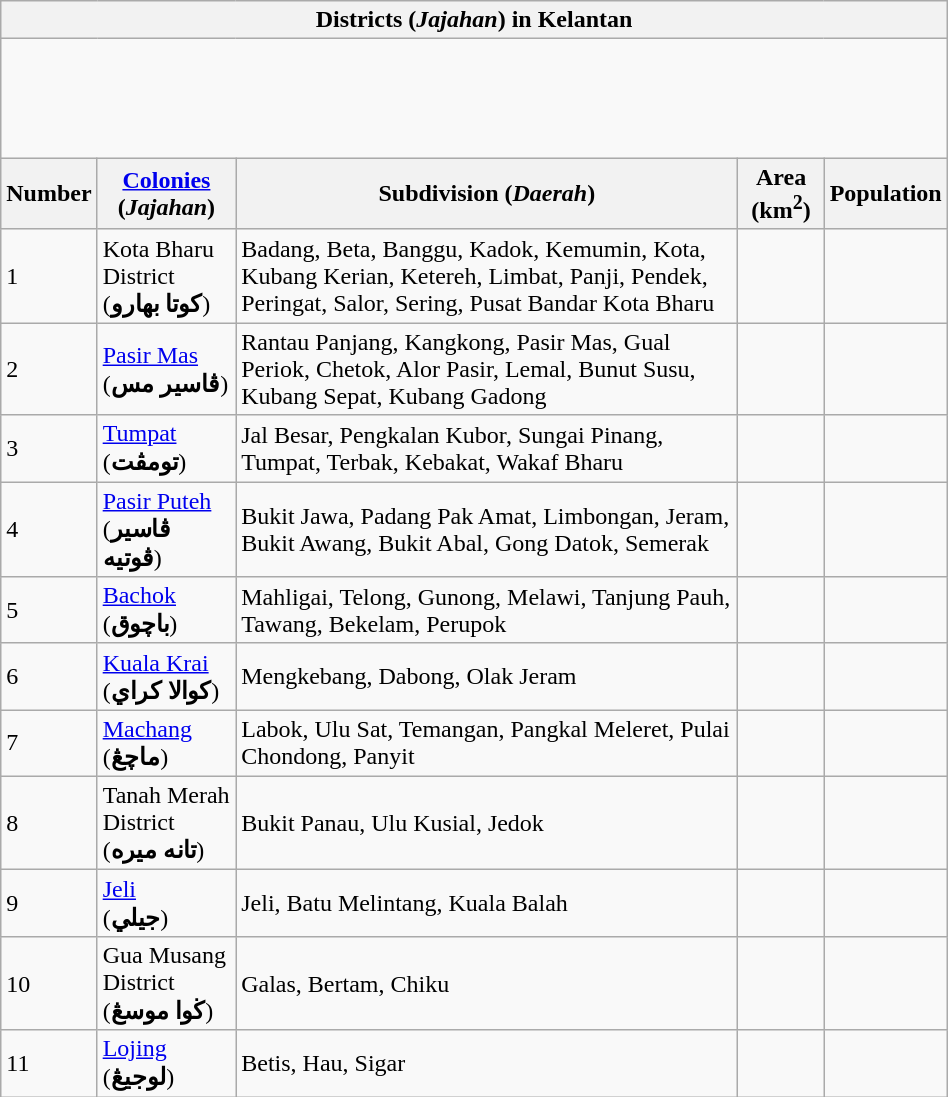<table class="wikitable" style="margin:1em auto 1em auto; width:50%; text-align:left">
<tr>
<th colspan=5><strong>Districts</strong> (<strong><em>Jajahan</em></strong>) in Kelantan</th>
</tr>
<tr>
<td colspan=5><br>











<br>
<br>



<br>

</td>
</tr>
<tr>
<th>Number</th>
<th><a href='#'>Colonies</a> (<em>Jajahan</em>)</th>
<th>Subdivision (<em>Daerah</em>)</th>
<th>Area (km<sup>2</sup>)</th>
<th>Population<br></th>
</tr>
<tr>
<td>1</td>
<td> Kota Bharu District<br>(<strong>کوتا بهارو</strong>)</td>
<td>Badang, Beta, Banggu, Kadok, Kemumin, Kota, Kubang Kerian, Ketereh, Limbat, Panji, Pendek, Peringat, Salor, Sering, Pusat Bandar Kota Bharu</td>
<td align="right"></td>
<td align="right"></td>
</tr>
<tr>
<td>2</td>
<td> <a href='#'>Pasir Mas</a><br>(<strong>ڤاسير مس</strong>)</td>
<td>Rantau Panjang, Kangkong, Pasir Mas, Gual Periok, Chetok, Alor Pasir, Lemal, Bunut Susu, Kubang Sepat, Kubang Gadong</td>
<td align="right"></td>
<td align="right"></td>
</tr>
<tr>
<td>3</td>
<td> <a href='#'>Tumpat</a><br>(<strong>تومڤت</strong>)</td>
<td>Jal Besar, Pengkalan Kubor, Sungai Pinang, Tumpat, Terbak, Kebakat, Wakaf Bharu</td>
<td align="right"></td>
<td align="right"></td>
</tr>
<tr>
<td>4</td>
<td> <a href='#'>Pasir Puteh</a><br>(<strong>ڤاسير ڤوتيه</strong>)</td>
<td>Bukit Jawa, Padang Pak Amat, Limbongan, Jeram, Bukit Awang, Bukit Abal, Gong Datok, Semerak</td>
<td align="right"></td>
<td align="right"></td>
</tr>
<tr>
<td>5</td>
<td> <a href='#'>Bachok</a><br>(<strong>باچوق</strong>)</td>
<td>Mahligai, Telong, Gunong, Melawi, Tanjung Pauh, Tawang, Bekelam, Perupok</td>
<td align="right"></td>
<td align="right"></td>
</tr>
<tr>
<td>6</td>
<td> <a href='#'>Kuala Krai</a><br>(<strong>کوالا کراي</strong>)</td>
<td>Mengkebang, Dabong, Olak Jeram</td>
<td align="right"></td>
<td align="right"></td>
</tr>
<tr>
<td>7</td>
<td> <a href='#'>Machang</a><br>(<strong>ماچڠ</strong>)</td>
<td>Labok, Ulu Sat, Temangan, Pangkal Meleret, Pulai Chondong, Panyit</td>
<td align="right"></td>
<td align="right"></td>
</tr>
<tr>
<td>8</td>
<td> Tanah Merah District<br>(<strong>تانه ميره</strong>)</td>
<td>Bukit Panau, Ulu Kusial, Jedok</td>
<td align="right"></td>
<td align="right"></td>
</tr>
<tr>
<td>9</td>
<td> <a href='#'>Jeli</a><br>(<strong>جيلي</strong>)</td>
<td>Jeli, Batu Melintang, Kuala Balah</td>
<td align="right"></td>
<td align="right"></td>
</tr>
<tr>
<td>10</td>
<td> Gua Musang District<br>(<strong>ڬوا موسڠ</strong>)</td>
<td>Galas, Bertam, Chiku</td>
<td align="right"></td>
<td align="right"></td>
</tr>
<tr>
<td>11</td>
<td><a href='#'>Lojing</a><br>(<strong>لوجيڠ</strong>)</td>
<td>Betis, Hau, Sigar</td>
<td align="right"></td>
<td align="right"></td>
</tr>
</table>
